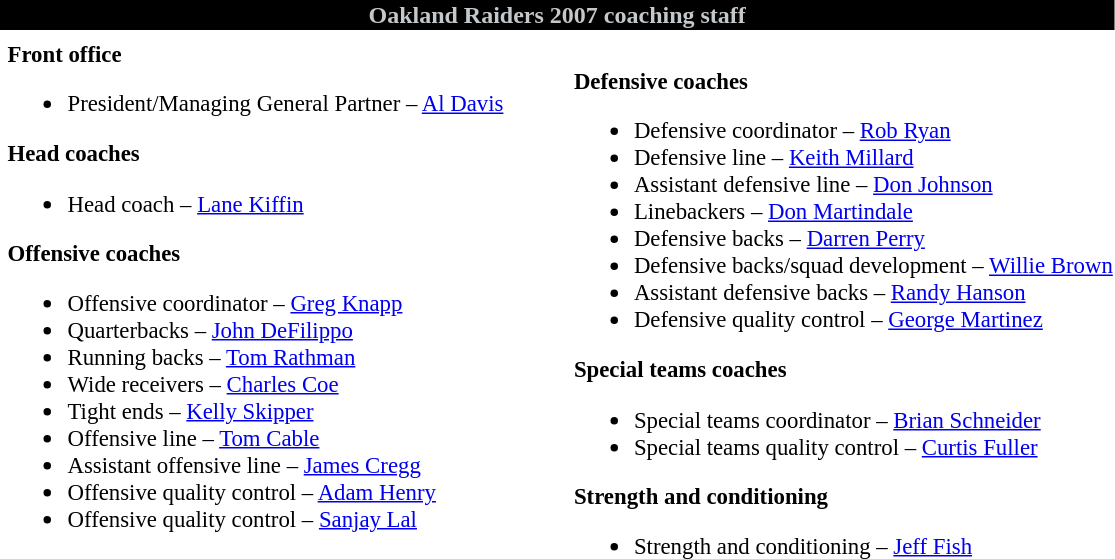<table class="toccolours" style="text-align: left;">
<tr>
<th colspan="7" style="background-color: black; color: #c4c8cb; text-align: center;">Oakland Raiders 2007 coaching staff</th>
</tr>
<tr>
<td colspan=7 align="right"></td>
</tr>
<tr>
<td valign="top"></td>
<td style="font-size: 95%;" valign="top"><strong>Front office</strong><br><ul><li>President/Managing General Partner – <a href='#'>Al Davis</a></li></ul><strong>Head coaches</strong><ul><li>Head coach – <a href='#'>Lane Kiffin</a></li></ul><strong>Offensive coaches</strong><ul><li>Offensive coordinator – <a href='#'>Greg Knapp</a></li><li>Quarterbacks – <a href='#'>John DeFilippo</a></li><li>Running backs – <a href='#'>Tom Rathman</a></li><li>Wide receivers – <a href='#'>Charles Coe</a></li><li>Tight ends – <a href='#'>Kelly Skipper</a></li><li>Offensive line – <a href='#'>Tom Cable</a></li><li>Assistant offensive line – <a href='#'>James Cregg</a></li><li>Offensive quality control – <a href='#'>Adam Henry</a></li><li>Offensive quality control – <a href='#'>Sanjay Lal</a></li></ul></td>
<td width="35"> </td>
<td valign="top"></td>
<td style="font-size: 95%;" valign="top"><br><strong>Defensive coaches</strong><ul><li>Defensive coordinator – <a href='#'>Rob Ryan</a></li><li>Defensive line – <a href='#'>Keith Millard</a></li><li>Assistant defensive line – <a href='#'>Don Johnson</a></li><li>Linebackers – <a href='#'>Don Martindale</a></li><li>Defensive backs – <a href='#'>Darren Perry</a></li><li>Defensive backs/squad development – <a href='#'>Willie Brown</a></li><li>Assistant defensive backs – <a href='#'>Randy Hanson</a></li><li>Defensive quality control – <a href='#'>George Martinez</a></li></ul><strong>Special teams coaches</strong><ul><li>Special teams coordinator – <a href='#'>Brian Schneider</a></li><li>Special teams quality control – <a href='#'>Curtis Fuller</a></li></ul><strong>Strength and conditioning</strong><ul><li>Strength and conditioning – <a href='#'>Jeff Fish</a></li></ul></td>
</tr>
</table>
